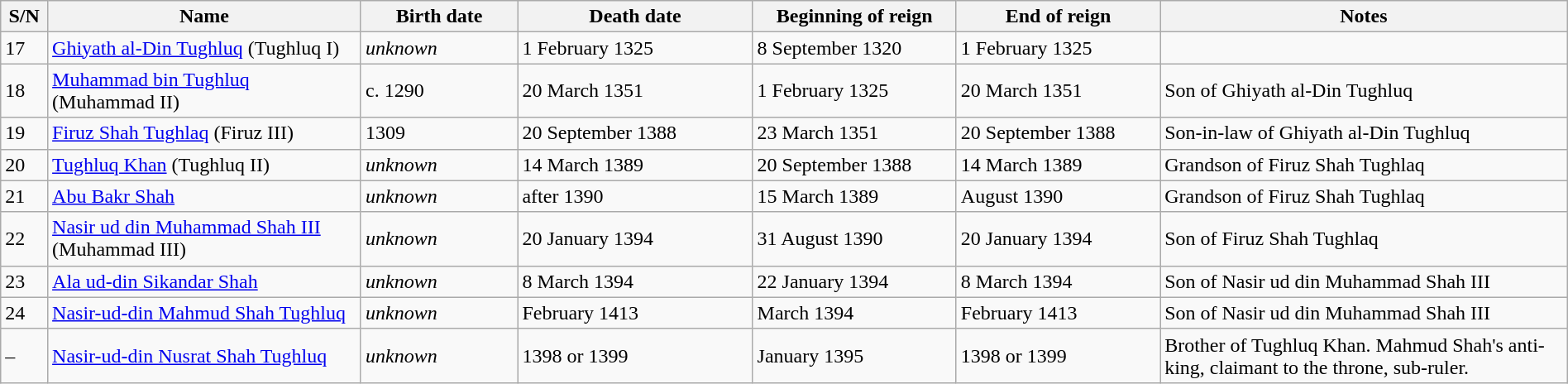<table class=wikitable width="100%">
<tr>
<th width="3%" bgcolor="#CEDFF2">S/N</th>
<th width="20%">Name</th>
<th width="10%" bgcolor="#CEDFF2">Birth date</th>
<th width="15%" bgcolor="#CEDFF2">Death date</th>
<th width="13%" bgcolor="#CEDFF2">Beginning of reign</th>
<th width="13%" bgcolor="#CEDFF2">End of reign</th>
<th width="26%" bgcolor="#CEDFF2">Notes</th>
</tr>
<tr>
<td>17</td>
<td><a href='#'>Ghiyath al-Din Tughluq</a> (Tughluq I)</td>
<td><em>unknown</em></td>
<td>1 February 1325</td>
<td>8 September 1320</td>
<td>1 February 1325</td>
<td></td>
</tr>
<tr>
<td>18</td>
<td><a href='#'>Muhammad bin Tughluq</a> (Muhammad II)</td>
<td>c. 1290</td>
<td>20 March 1351</td>
<td>1 February 1325</td>
<td>20 March 1351</td>
<td>Son of Ghiyath al-Din Tughluq</td>
</tr>
<tr>
<td>19</td>
<td><a href='#'>Firuz Shah Tughlaq</a> (Firuz III)</td>
<td>1309</td>
<td>20 September 1388</td>
<td>23 March 1351</td>
<td>20 September 1388</td>
<td>Son-in-law of Ghiyath al-Din Tughluq</td>
</tr>
<tr>
<td>20</td>
<td><a href='#'>Tughluq Khan</a> (Tughluq II)</td>
<td><em>unknown</em></td>
<td>14 March 1389</td>
<td>20 September 1388</td>
<td>14 March 1389</td>
<td>Grandson of Firuz Shah Tughlaq</td>
</tr>
<tr>
<td>21</td>
<td><a href='#'>Abu Bakr Shah</a></td>
<td><em>unknown</em></td>
<td>after 1390</td>
<td>15 March 1389</td>
<td>August 1390</td>
<td>Grandson of Firuz Shah Tughlaq</td>
</tr>
<tr>
<td>22</td>
<td><a href='#'>Nasir ud din Muhammad Shah III</a> (Muhammad III)</td>
<td><em>unknown</em></td>
<td>20 January 1394</td>
<td>31 August 1390</td>
<td>20 January 1394</td>
<td>Son of Firuz Shah Tughlaq</td>
</tr>
<tr>
<td>23</td>
<td><a href='#'>Ala ud-din Sikandar Shah</a></td>
<td><em>unknown</em></td>
<td>8 March 1394</td>
<td>22 January 1394</td>
<td>8 March 1394</td>
<td>Son of Nasir ud din Muhammad Shah III</td>
</tr>
<tr>
<td>24</td>
<td><a href='#'>Nasir-ud-din Mahmud Shah Tughluq</a></td>
<td><em>unknown</em></td>
<td>February 1413</td>
<td>March 1394</td>
<td>February 1413</td>
<td>Son of Nasir ud din Muhammad Shah III</td>
</tr>
<tr>
<td>–</td>
<td><a href='#'>Nasir-ud-din Nusrat Shah Tughluq</a></td>
<td><em>unknown</em></td>
<td>1398 or 1399</td>
<td>January 1395</td>
<td>1398 or 1399</td>
<td>Brother of Tughluq Khan. Mahmud Shah's anti-king, claimant to the throne, sub-ruler.</td>
</tr>
</table>
